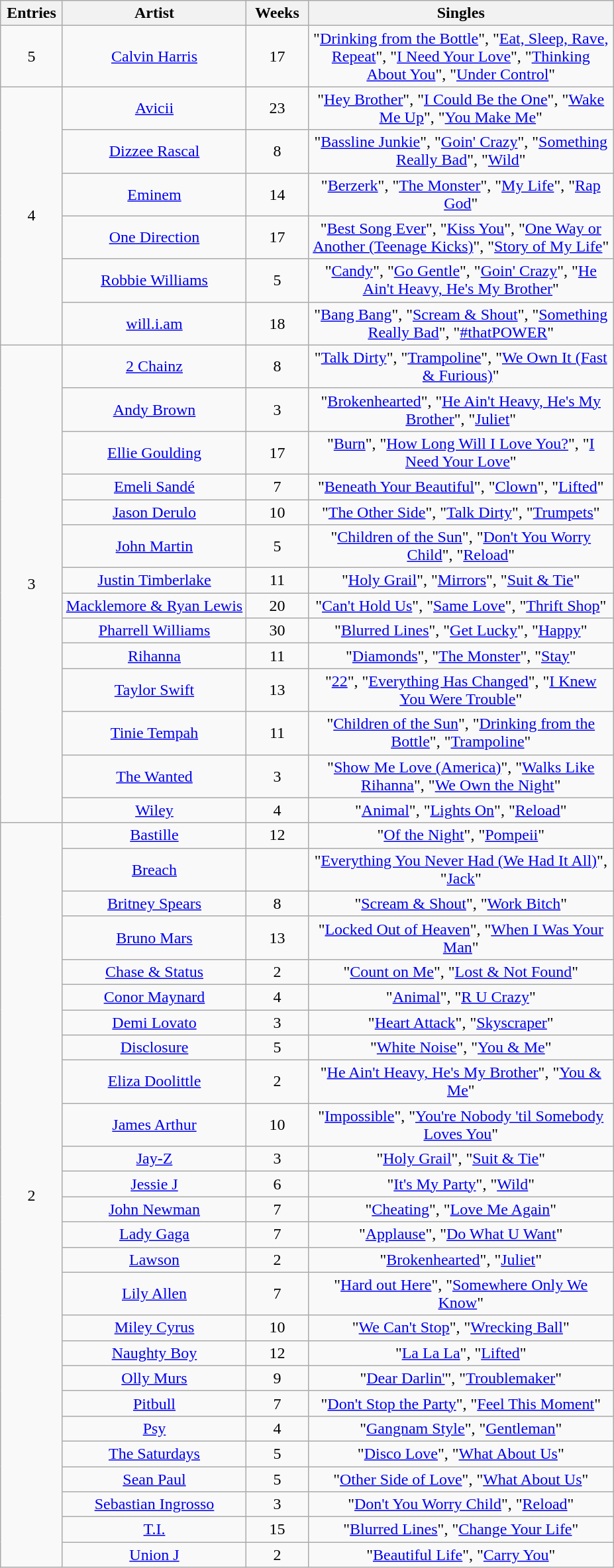<table class="wikitable sortable" style="text-align: center;">
<tr>
<th scope="col" style="width:55px;" data-sort-type="number">Entries</th>
<th scope="col" style="text-align:center;">Artist</th>
<th scope="col" style="width:55px;" data-sort-type="number">Weeks</th>
<th scope="col" style="width:300px;">Singles</th>
</tr>
<tr>
<td rowspan="1" style="text-align:center">5</td>
<td><a href='#'>Calvin Harris</a></td>
<td>17</td>
<td>"<a href='#'>Drinking from the Bottle</a>", "<a href='#'>Eat, Sleep, Rave, Repeat</a>", "<a href='#'>I Need Your Love</a>", "<a href='#'>Thinking About You</a>", "<a href='#'>Under Control</a>"</td>
</tr>
<tr>
<td rowspan="6" style="text-align:center">4</td>
<td><a href='#'>Avicii</a></td>
<td>23</td>
<td>"<a href='#'>Hey Brother</a>", "<a href='#'>I Could Be the One</a>", "<a href='#'>Wake Me Up</a>", "<a href='#'>You Make Me</a>"</td>
</tr>
<tr>
<td><a href='#'>Dizzee Rascal</a> </td>
<td>8</td>
<td>"<a href='#'>Bassline Junkie</a>", "<a href='#'>Goin' Crazy</a>", "<a href='#'>Something Really Bad</a>", "<a href='#'>Wild</a>"</td>
</tr>
<tr>
<td><a href='#'>Eminem</a> </td>
<td>14</td>
<td>"<a href='#'>Berzerk</a>", "<a href='#'>The Monster</a>", "<a href='#'>My Life</a>", "<a href='#'>Rap God</a>"</td>
</tr>
<tr>
<td><a href='#'>One Direction</a></td>
<td>17</td>
<td>"<a href='#'>Best Song Ever</a>", "<a href='#'>Kiss You</a>", "<a href='#'>One Way or Another (Teenage Kicks)</a>", "<a href='#'>Story of My Life</a>"</td>
</tr>
<tr>
<td><a href='#'>Robbie Williams</a> </td>
<td>5</td>
<td>"<a href='#'>Candy</a>", "<a href='#'>Go Gentle</a>", "<a href='#'>Goin' Crazy</a>", "<a href='#'>He Ain't Heavy, He's My Brother</a>"</td>
</tr>
<tr>
<td><a href='#'>will.i.am</a> </td>
<td>18</td>
<td>"<a href='#'>Bang Bang</a>", "<a href='#'>Scream & Shout</a>", "<a href='#'>Something Really Bad</a>", "<a href='#'>#thatPOWER</a>"</td>
</tr>
<tr>
<td rowspan="14" style="text-align:center">3</td>
<td><a href='#'>2 Chainz</a> </td>
<td>8</td>
<td>"<a href='#'>Talk Dirty</a>", "<a href='#'>Trampoline</a>", "<a href='#'>We Own It (Fast & Furious)</a>"</td>
</tr>
<tr>
<td><a href='#'>Andy Brown</a> </td>
<td>3</td>
<td>"<a href='#'>Brokenhearted</a>", "<a href='#'>He Ain't Heavy, He's My Brother</a>", "<a href='#'>Juliet</a>"</td>
</tr>
<tr>
<td><a href='#'>Ellie Goulding</a> </td>
<td>17</td>
<td>"<a href='#'>Burn</a>", "<a href='#'>How Long Will I Love You?</a>", "<a href='#'>I Need Your Love</a>"</td>
</tr>
<tr>
<td><a href='#'>Emeli Sandé</a> </td>
<td>7</td>
<td>"<a href='#'>Beneath Your Beautiful</a>", "<a href='#'>Clown</a>", "<a href='#'>Lifted</a>"</td>
</tr>
<tr>
<td><a href='#'>Jason Derulo</a> </td>
<td>10</td>
<td>"<a href='#'>The Other Side</a>", "<a href='#'>Talk Dirty</a>", "<a href='#'>Trumpets</a>"</td>
</tr>
<tr>
<td><a href='#'>John Martin</a> </td>
<td>5</td>
<td>"<a href='#'>Children of the Sun</a>", "<a href='#'>Don't You Worry Child</a>", "<a href='#'>Reload</a>"</td>
</tr>
<tr>
<td><a href='#'>Justin Timberlake</a> </td>
<td>11</td>
<td>"<a href='#'>Holy Grail</a>", "<a href='#'>Mirrors</a>", "<a href='#'>Suit & Tie</a>"</td>
</tr>
<tr>
<td><a href='#'>Macklemore & Ryan Lewis</a></td>
<td>20</td>
<td>"<a href='#'>Can't Hold Us</a>", "<a href='#'>Same Love</a>", "<a href='#'>Thrift Shop</a>"</td>
</tr>
<tr>
<td><a href='#'>Pharrell Williams</a> </td>
<td>30</td>
<td>"<a href='#'>Blurred Lines</a>", "<a href='#'>Get Lucky</a>", "<a href='#'>Happy</a>"</td>
</tr>
<tr>
<td><a href='#'>Rihanna</a> </td>
<td>11</td>
<td>"<a href='#'>Diamonds</a>", "<a href='#'>The Monster</a>", "<a href='#'>Stay</a>"</td>
</tr>
<tr>
<td><a href='#'>Taylor Swift</a> </td>
<td>13</td>
<td>"<a href='#'>22</a>", "<a href='#'>Everything Has Changed</a>", "<a href='#'>I Knew You Were Trouble</a>"</td>
</tr>
<tr>
<td><a href='#'>Tinie Tempah</a> </td>
<td>11</td>
<td>"<a href='#'>Children of the Sun</a>", "<a href='#'>Drinking from the Bottle</a>", "<a href='#'>Trampoline</a>"</td>
</tr>
<tr>
<td><a href='#'>The Wanted</a></td>
<td>3</td>
<td>"<a href='#'>Show Me Love (America)</a>", "<a href='#'>Walks Like Rihanna</a>", "<a href='#'>We Own the Night</a>"</td>
</tr>
<tr>
<td><a href='#'>Wiley</a> </td>
<td>4</td>
<td>"<a href='#'>Animal</a>", "<a href='#'>Lights On</a>", "<a href='#'>Reload</a>"</td>
</tr>
<tr>
<td rowspan="26" style="text-align:center">2</td>
<td><a href='#'>Bastille</a></td>
<td>12</td>
<td>"<a href='#'>Of the Night</a>", "<a href='#'>Pompeii</a>"</td>
</tr>
<tr>
<td><a href='#'>Breach</a></td>
<td></td>
<td>"<a href='#'>Everything You Never Had (We Had It All)</a>", "<a href='#'>Jack</a>"</td>
</tr>
<tr>
<td><a href='#'>Britney Spears</a> </td>
<td>8</td>
<td>"<a href='#'>Scream & Shout</a>", "<a href='#'>Work Bitch</a>"</td>
</tr>
<tr>
<td><a href='#'>Bruno Mars</a> </td>
<td>13</td>
<td>"<a href='#'>Locked Out of Heaven</a>", "<a href='#'>When I Was Your Man</a>"</td>
</tr>
<tr>
<td><a href='#'>Chase & Status</a></td>
<td>2</td>
<td>"<a href='#'>Count on Me</a>", "<a href='#'>Lost & Not Found</a>"</td>
</tr>
<tr>
<td><a href='#'>Conor Maynard</a></td>
<td>4</td>
<td>"<a href='#'>Animal</a>", "<a href='#'>R U Crazy</a>"</td>
</tr>
<tr>
<td><a href='#'>Demi Lovato</a></td>
<td>3</td>
<td>"<a href='#'>Heart Attack</a>", "<a href='#'>Skyscraper</a>"</td>
</tr>
<tr>
<td><a href='#'>Disclosure</a></td>
<td>5</td>
<td>"<a href='#'>White Noise</a>", "<a href='#'>You & Me</a>"</td>
</tr>
<tr>
<td><a href='#'>Eliza Doolittle</a> </td>
<td>2</td>
<td>"<a href='#'>He Ain't Heavy, He's My Brother</a>", "<a href='#'>You & Me</a>"</td>
</tr>
<tr>
<td><a href='#'>James Arthur</a> </td>
<td>10</td>
<td>"<a href='#'>Impossible</a>", "<a href='#'>You're Nobody 'til Somebody Loves You</a>"</td>
</tr>
<tr>
<td><a href='#'>Jay-Z</a> </td>
<td>3</td>
<td>"<a href='#'>Holy Grail</a>", "<a href='#'>Suit & Tie</a>"</td>
</tr>
<tr>
<td><a href='#'>Jessie J</a></td>
<td>6</td>
<td>"<a href='#'>It's My Party</a>", "<a href='#'>Wild</a>"</td>
</tr>
<tr>
<td><a href='#'>John Newman</a></td>
<td>7</td>
<td>"<a href='#'>Cheating</a>", "<a href='#'>Love Me Again</a>"</td>
</tr>
<tr>
<td><a href='#'>Lady Gaga</a></td>
<td>7</td>
<td>"<a href='#'>Applause</a>", "<a href='#'>Do What U Want</a>"</td>
</tr>
<tr>
<td><a href='#'>Lawson</a></td>
<td>2</td>
<td>"<a href='#'>Brokenhearted</a>", "<a href='#'>Juliet</a>"</td>
</tr>
<tr>
<td><a href='#'>Lily Allen</a></td>
<td>7</td>
<td>"<a href='#'>Hard out Here</a>", "<a href='#'>Somewhere Only We Know</a>"</td>
</tr>
<tr>
<td><a href='#'>Miley Cyrus</a></td>
<td>10</td>
<td>"<a href='#'>We Can't Stop</a>", "<a href='#'>Wrecking Ball</a>"</td>
</tr>
<tr>
<td><a href='#'>Naughty Boy</a></td>
<td>12</td>
<td>"<a href='#'>La La La</a>", "<a href='#'>Lifted</a>"</td>
</tr>
<tr>
<td><a href='#'>Olly Murs</a> </td>
<td>9</td>
<td>"<a href='#'>Dear Darlin'</a>", "<a href='#'>Troublemaker</a>"</td>
</tr>
<tr>
<td><a href='#'>Pitbull</a></td>
<td>7</td>
<td>"<a href='#'>Don't Stop the Party</a>", "<a href='#'>Feel This Moment</a>"</td>
</tr>
<tr>
<td><a href='#'>Psy</a> </td>
<td>4</td>
<td>"<a href='#'>Gangnam Style</a>", "<a href='#'>Gentleman</a>"</td>
</tr>
<tr>
<td><a href='#'>The Saturdays</a></td>
<td>5</td>
<td>"<a href='#'>Disco Love</a>", "<a href='#'>What About Us</a>"</td>
</tr>
<tr>
<td><a href='#'>Sean Paul</a> </td>
<td>5</td>
<td>"<a href='#'>Other Side of Love</a>", "<a href='#'>What About Us</a>"</td>
</tr>
<tr>
<td><a href='#'>Sebastian Ingrosso</a> </td>
<td>3</td>
<td>"<a href='#'>Don't You Worry Child</a>", "<a href='#'>Reload</a>"</td>
</tr>
<tr>
<td><a href='#'>T.I.</a> </td>
<td>15</td>
<td>"<a href='#'>Blurred Lines</a>", "<a href='#'>Change Your Life</a>"</td>
</tr>
<tr>
<td><a href='#'>Union J</a></td>
<td>2</td>
<td>"<a href='#'>Beautiful Life</a>", "<a href='#'>Carry You</a>"</td>
</tr>
</table>
